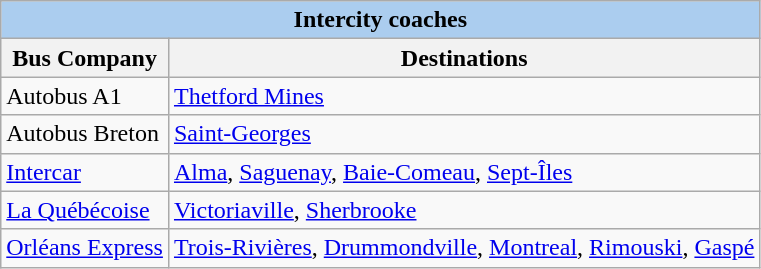<table class="wikitable">
<tr>
<th style="background: #abcdef;" colspan="2" align=center>Intercity coaches</th>
</tr>
<tr>
<th>Bus Company</th>
<th>Destinations</th>
</tr>
<tr>
<td>Autobus A1</td>
<td><a href='#'>Thetford Mines</a></td>
</tr>
<tr>
<td>Autobus Breton</td>
<td><a href='#'>Saint-Georges</a></td>
</tr>
<tr>
<td><a href='#'>Intercar</a></td>
<td><a href='#'>Alma</a>, <a href='#'>Saguenay</a>, <a href='#'>Baie-Comeau</a>, <a href='#'>Sept-Îles</a></td>
</tr>
<tr>
<td><a href='#'>La Québécoise</a></td>
<td><a href='#'>Victoriaville</a>, <a href='#'>Sherbrooke</a></td>
</tr>
<tr>
<td><a href='#'>Orléans Express</a></td>
<td><a href='#'>Trois-Rivières</a>, <a href='#'>Drummondville</a>, <a href='#'>Montreal</a>, <a href='#'>Rimouski</a>, <a href='#'>Gaspé</a></td>
</tr>
</table>
